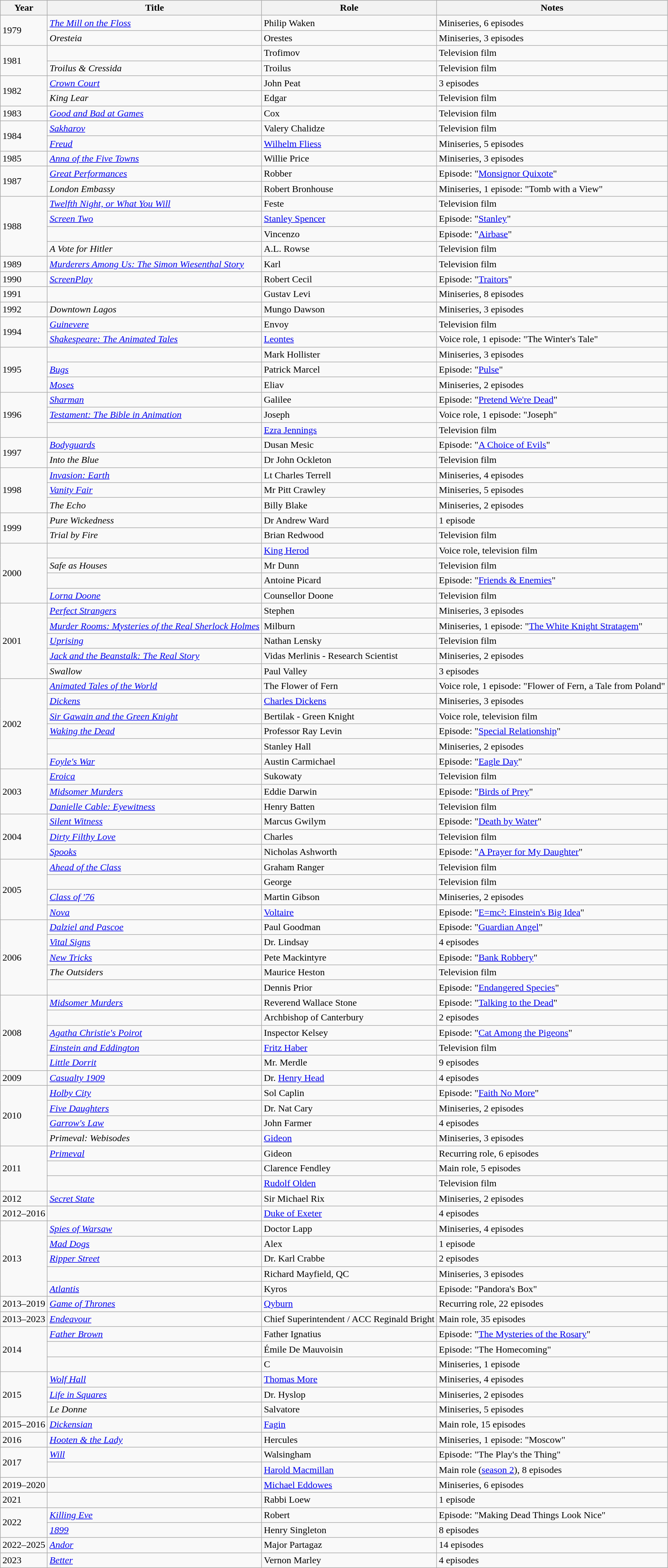<table class="wikitable sortable sticky-header">
<tr>
<th scope="col">Year</th>
<th scope="col">Title</th>
<th scope="col">Role</th>
<th scope="col" class="unsortable">Notes</th>
</tr>
<tr>
<td rowspan="2">1979</td>
<td><em><a href='#'>The Mill on the Floss</a></em></td>
<td>Philip Waken</td>
<td>Miniseries, 6 episodes</td>
</tr>
<tr>
<td><em>Oresteia</em></td>
<td>Orestes</td>
<td>Miniseries, 3 episodes</td>
</tr>
<tr>
<td rowspan="2">1981</td>
<td><em></em></td>
<td>Trofimov</td>
<td>Television film</td>
</tr>
<tr>
<td><em>Troilus & Cressida</em></td>
<td>Troilus</td>
<td>Television film</td>
</tr>
<tr>
<td rowspan="2">1982</td>
<td><em><a href='#'>Crown Court</a></em></td>
<td>John Peat</td>
<td>3 episodes</td>
</tr>
<tr>
<td><em>King Lear</em></td>
<td>Edgar</td>
<td>Television film</td>
</tr>
<tr>
<td>1983</td>
<td><em><a href='#'>Good and Bad at Games</a></em></td>
<td>Cox</td>
<td>Television film</td>
</tr>
<tr>
<td rowspan="2">1984</td>
<td><em><a href='#'>Sakharov</a></em></td>
<td>Valery Chalidze</td>
<td>Television film</td>
</tr>
<tr>
<td><em><a href='#'>Freud</a></em></td>
<td><a href='#'>Wilhelm Fliess</a></td>
<td>Miniseries, 5 episodes</td>
</tr>
<tr>
<td>1985</td>
<td><em><a href='#'>Anna of the Five Towns</a></em></td>
<td>Willie Price</td>
<td>Miniseries, 3 episodes</td>
</tr>
<tr>
<td rowspan="2">1987</td>
<td><em><a href='#'>Great Performances</a></em></td>
<td>Robber</td>
<td>Episode: "<a href='#'>Monsignor Quixote</a>"</td>
</tr>
<tr>
<td><em>London Embassy</em></td>
<td>Robert Bronhouse</td>
<td>Miniseries, 1 episode: "Tomb with a View"</td>
</tr>
<tr>
<td rowspan="4">1988</td>
<td><em><a href='#'>Twelfth Night, or What You Will</a></em></td>
<td>Feste</td>
<td>Television film</td>
</tr>
<tr>
<td><em><a href='#'>Screen Two</a></em></td>
<td><a href='#'>Stanley Spencer</a></td>
<td>Episode: "<a href='#'>Stanley</a>"</td>
</tr>
<tr>
<td><em></em></td>
<td>Vincenzo</td>
<td>Episode: "<a href='#'>Airbase</a>"</td>
</tr>
<tr>
<td><em>A Vote for Hitler</em></td>
<td>A.L. Rowse</td>
<td>Television film</td>
</tr>
<tr>
<td>1989</td>
<td><em><a href='#'>Murderers Among Us: The Simon Wiesenthal Story</a></em></td>
<td>Karl</td>
<td>Television film</td>
</tr>
<tr>
<td>1990</td>
<td><em><a href='#'>ScreenPlay</a></em></td>
<td>Robert Cecil</td>
<td>Episode: "<a href='#'>Traitors</a>"</td>
</tr>
<tr>
<td>1991</td>
<td><em></em></td>
<td>Gustav Levi</td>
<td>Miniseries, 8 episodes</td>
</tr>
<tr>
<td>1992</td>
<td><em>Downtown Lagos</em></td>
<td>Mungo Dawson</td>
<td>Miniseries, 3 episodes</td>
</tr>
<tr>
<td rowspan="2">1994</td>
<td><em><a href='#'>Guinevere</a></em></td>
<td>Envoy</td>
<td>Television film</td>
</tr>
<tr>
<td><em><a href='#'>Shakespeare: The Animated Tales</a></em></td>
<td><a href='#'>Leontes</a></td>
<td>Voice role, 1 episode: "The Winter's Tale"</td>
</tr>
<tr>
<td rowspan="3">1995</td>
<td><em></em></td>
<td>Mark Hollister</td>
<td>Miniseries, 3 episodes</td>
</tr>
<tr>
<td><em><a href='#'>Bugs</a></em></td>
<td>Patrick Marcel</td>
<td>Episode: "<a href='#'>Pulse</a>"</td>
</tr>
<tr>
<td><em><a href='#'>Moses</a></em></td>
<td>Eliav</td>
<td>Miniseries, 2 episodes</td>
</tr>
<tr>
<td rowspan="3">1996</td>
<td><em><a href='#'>Sharman</a></em></td>
<td>Galilee</td>
<td>Episode: "<a href='#'>Pretend We're Dead</a>"</td>
</tr>
<tr>
<td><em><a href='#'>Testament: The Bible in Animation</a></em></td>
<td>Joseph</td>
<td>Voice role, 1 episode: "Joseph"</td>
</tr>
<tr>
<td><em></em></td>
<td><a href='#'>Ezra Jennings</a></td>
<td>Television film</td>
</tr>
<tr>
<td rowspan="2">1997</td>
<td><em><a href='#'>Bodyguards</a></em></td>
<td>Dusan Mesic</td>
<td>Episode: "<a href='#'>A Choice of Evils</a>"</td>
</tr>
<tr>
<td><em>Into the Blue</em></td>
<td>Dr John Ockleton</td>
<td>Television film</td>
</tr>
<tr>
<td rowspan="3">1998</td>
<td><em><a href='#'>Invasion: Earth</a></em></td>
<td>Lt Charles Terrell</td>
<td>Miniseries, 4 episodes</td>
</tr>
<tr>
<td><em><a href='#'>Vanity Fair</a></em></td>
<td>Mr Pitt Crawley</td>
<td>Miniseries, 5 episodes</td>
</tr>
<tr>
<td><em>The Echo</em></td>
<td>Billy Blake</td>
<td>Miniseries, 2 episodes</td>
</tr>
<tr>
<td rowspan="2">1999</td>
<td><em>Pure Wickedness</em></td>
<td>Dr Andrew Ward</td>
<td>1 episode</td>
</tr>
<tr>
<td><em>Trial by Fire</em></td>
<td>Brian Redwood</td>
<td>Television film</td>
</tr>
<tr>
<td rowspan="4">2000</td>
<td><em></em></td>
<td><a href='#'>King Herod</a></td>
<td>Voice role, television film</td>
</tr>
<tr>
<td><em>Safe as Houses</em></td>
<td>Mr Dunn</td>
<td>Television film</td>
</tr>
<tr>
<td><em></em></td>
<td>Antoine Picard</td>
<td>Episode: "<a href='#'>Friends & Enemies</a>"</td>
</tr>
<tr>
<td><em><a href='#'>Lorna Doone</a></em></td>
<td>Counsellor Doone</td>
<td>Television film</td>
</tr>
<tr>
<td rowspan="5">2001</td>
<td><em><a href='#'>Perfect Strangers</a></em></td>
<td>Stephen</td>
<td>Miniseries, 3 episodes</td>
</tr>
<tr>
<td><em><a href='#'>Murder Rooms: Mysteries of the Real Sherlock Holmes</a></em></td>
<td>Milburn</td>
<td>Miniseries, 1 episode: "<a href='#'>The White Knight Stratagem</a>"</td>
</tr>
<tr>
<td><em><a href='#'>Uprising</a></em></td>
<td>Nathan Lensky</td>
<td>Television film</td>
</tr>
<tr>
<td><em><a href='#'>Jack and the Beanstalk: The Real Story</a></em></td>
<td>Vidas Merlinis - Research Scientist</td>
<td>Miniseries, 2 episodes</td>
</tr>
<tr>
<td><em>Swallow</em></td>
<td>Paul Valley</td>
<td>3 episodes</td>
</tr>
<tr>
<td rowspan="6">2002</td>
<td><em><a href='#'>Animated Tales of the World</a></em></td>
<td>The Flower of Fern</td>
<td>Voice role, 1 episode: "Flower of Fern, a Tale from Poland"</td>
</tr>
<tr>
<td><em><a href='#'>Dickens</a></em></td>
<td><a href='#'>Charles Dickens</a></td>
<td>Miniseries, 3 episodes</td>
</tr>
<tr>
<td><em><a href='#'>Sir Gawain and the Green Knight</a></em></td>
<td>Bertilak - Green Knight</td>
<td>Voice role, television film</td>
</tr>
<tr>
<td><em><a href='#'>Waking the Dead</a></em></td>
<td>Professor Ray Levin</td>
<td>Episode: "<a href='#'>Special Relationship</a>"</td>
</tr>
<tr>
<td><em></em></td>
<td>Stanley Hall</td>
<td>Miniseries, 2 episodes</td>
</tr>
<tr>
<td><em><a href='#'>Foyle's War</a></em></td>
<td>Austin Carmichael</td>
<td>Episode: "<a href='#'>Eagle Day</a>"</td>
</tr>
<tr>
<td rowspan="3">2003</td>
<td><em><a href='#'>Eroica</a></em></td>
<td>Sukowaty</td>
<td>Television film</td>
</tr>
<tr>
<td><em><a href='#'>Midsomer Murders</a></em></td>
<td>Eddie Darwin</td>
<td>Episode: "<a href='#'>Birds of Prey</a>"</td>
</tr>
<tr>
<td><em><a href='#'>Danielle Cable: Eyewitness</a></em></td>
<td>Henry Batten</td>
<td>Television film</td>
</tr>
<tr>
<td rowspan="3">2004</td>
<td><em><a href='#'>Silent Witness</a></em></td>
<td>Marcus Gwilym</td>
<td>Episode: "<a href='#'>Death by Water</a>"</td>
</tr>
<tr>
<td><em><a href='#'>Dirty Filthy Love</a></em></td>
<td>Charles</td>
<td>Television film</td>
</tr>
<tr>
<td><em><a href='#'>Spooks</a></em></td>
<td>Nicholas Ashworth</td>
<td>Episode: "<a href='#'>A Prayer for My Daughter</a>"</td>
</tr>
<tr>
<td rowspan="4">2005</td>
<td><em><a href='#'>Ahead of the Class</a></em></td>
<td>Graham Ranger</td>
<td>Television film</td>
</tr>
<tr>
<td><em></em></td>
<td>George</td>
<td>Television film</td>
</tr>
<tr>
<td><em><a href='#'>Class of '76</a></em></td>
<td>Martin Gibson</td>
<td>Miniseries, 2 episodes</td>
</tr>
<tr>
<td><em><a href='#'>Nova</a></em></td>
<td><a href='#'>Voltaire</a></td>
<td>Episode: "<a href='#'>E=mc²: Einstein's Big Idea</a>"</td>
</tr>
<tr>
<td rowspan="5">2006</td>
<td><em><a href='#'>Dalziel and Pascoe</a></em></td>
<td>Paul Goodman</td>
<td>Episode: "<a href='#'>Guardian Angel</a>"</td>
</tr>
<tr>
<td><em><a href='#'>Vital Signs</a></em></td>
<td>Dr. Lindsay</td>
<td>4 episodes</td>
</tr>
<tr>
<td><em><a href='#'>New Tricks</a></em></td>
<td>Pete Mackintyre</td>
<td>Episode: "<a href='#'>Bank Robbery</a>"</td>
</tr>
<tr>
<td><em>The Outsiders</em></td>
<td>Maurice Heston</td>
<td>Television film</td>
</tr>
<tr>
<td><em></em></td>
<td>Dennis Prior</td>
<td>Episode: "<a href='#'>Endangered Species</a>"</td>
</tr>
<tr>
<td rowspan="5">2008</td>
<td><em><a href='#'>Midsomer Murders</a></em></td>
<td>Reverend Wallace Stone</td>
<td>Episode: "<a href='#'>Talking to the Dead</a>"</td>
</tr>
<tr>
<td><em></em></td>
<td>Archbishop of Canterbury</td>
<td>2 episodes</td>
</tr>
<tr>
<td><em><a href='#'>Agatha Christie's Poirot</a></em></td>
<td>Inspector Kelsey</td>
<td>Episode: "<a href='#'>Cat Among the Pigeons</a>"</td>
</tr>
<tr>
<td><em><a href='#'>Einstein and Eddington</a></em></td>
<td><a href='#'>Fritz Haber</a></td>
<td>Television film</td>
</tr>
<tr>
<td><em><a href='#'>Little Dorrit</a></em></td>
<td>Mr. Merdle</td>
<td>9 episodes</td>
</tr>
<tr>
<td>2009</td>
<td><em><a href='#'>Casualty 1909</a></em></td>
<td>Dr. <a href='#'>Henry Head</a></td>
<td>4 episodes</td>
</tr>
<tr>
<td rowspan="4">2010</td>
<td><em><a href='#'>Holby City</a></em></td>
<td>Sol Caplin</td>
<td>Episode: "<a href='#'>Faith No More</a>"</td>
</tr>
<tr>
<td><em><a href='#'>Five Daughters</a></em></td>
<td>Dr. Nat Cary</td>
<td>Miniseries, 2 episodes</td>
</tr>
<tr>
<td><em><a href='#'>Garrow's Law</a></em></td>
<td>John Farmer</td>
<td>4 episodes</td>
</tr>
<tr>
<td><em>Primeval: Webisodes</em></td>
<td><a href='#'>Gideon</a></td>
<td>Miniseries, 3 episodes</td>
</tr>
<tr>
<td rowspan="3">2011</td>
<td><em><a href='#'>Primeval</a></em></td>
<td>Gideon</td>
<td>Recurring role, 6 episodes</td>
</tr>
<tr>
<td><em></em></td>
<td>Clarence Fendley</td>
<td>Main role, 5 episodes</td>
</tr>
<tr>
<td><em></em></td>
<td><a href='#'>Rudolf Olden</a></td>
<td>Television film</td>
</tr>
<tr>
<td>2012</td>
<td><em><a href='#'>Secret State</a></em></td>
<td>Sir Michael Rix</td>
<td>Miniseries, 2 episodes</td>
</tr>
<tr>
<td>2012–2016</td>
<td><em></em></td>
<td><a href='#'>Duke of Exeter</a></td>
<td>4 episodes</td>
</tr>
<tr>
<td rowspan="5">2013</td>
<td><em><a href='#'>Spies of Warsaw</a></em></td>
<td>Doctor Lapp</td>
<td>Miniseries, 4 episodes</td>
</tr>
<tr>
<td><em><a href='#'>Mad Dogs</a></em></td>
<td>Alex</td>
<td>1 episode</td>
</tr>
<tr>
<td><em><a href='#'>Ripper Street</a></em></td>
<td>Dr. Karl Crabbe</td>
<td>2 episodes</td>
</tr>
<tr>
<td><em></em></td>
<td>Richard Mayfield, QC</td>
<td>Miniseries, 3 episodes</td>
</tr>
<tr>
<td><em><a href='#'>Atlantis</a></em></td>
<td>Kyros</td>
<td>Episode: "Pandora's Box"</td>
</tr>
<tr>
<td>2013–2019</td>
<td><em><a href='#'>Game of Thrones</a></em></td>
<td><a href='#'>Qyburn</a></td>
<td>Recurring role, 22 episodes</td>
</tr>
<tr>
<td>2013–2023</td>
<td><em><a href='#'>Endeavour</a></em></td>
<td>Chief Superintendent / ACC Reginald Bright</td>
<td>Main role, 35 episodes</td>
</tr>
<tr>
<td rowspan="3">2014</td>
<td><em><a href='#'>Father Brown</a></em></td>
<td>Father Ignatius</td>
<td>Episode: "<a href='#'>The Mysteries of the Rosary</a>"</td>
</tr>
<tr>
<td><em></em></td>
<td>Émile De Mauvoisin</td>
<td>Episode: "The Homecoming"</td>
</tr>
<tr>
<td><em></em></td>
<td>C</td>
<td>Miniseries, 1 episode</td>
</tr>
<tr>
<td rowspan="3">2015</td>
<td><em><a href='#'>Wolf Hall</a></em></td>
<td><a href='#'>Thomas More</a></td>
<td>Miniseries, 4 episodes</td>
</tr>
<tr>
<td><em><a href='#'>Life in Squares</a></em></td>
<td>Dr. Hyslop</td>
<td>Miniseries, 2 episodes</td>
</tr>
<tr>
<td><em>Le Donne</em></td>
<td>Salvatore</td>
<td>Miniseries, 5 episodes</td>
</tr>
<tr>
<td>2015–2016</td>
<td><em><a href='#'>Dickensian</a></em></td>
<td><a href='#'>Fagin</a></td>
<td>Main role, 15 episodes</td>
</tr>
<tr>
<td>2016</td>
<td><em><a href='#'>Hooten & the Lady</a></em></td>
<td>Hercules</td>
<td>Miniseries, 1 episode: "Moscow"</td>
</tr>
<tr>
<td rowspan=2>2017</td>
<td><em><a href='#'>Will</a></em></td>
<td>Walsingham</td>
<td>Episode: "The Play's the Thing"</td>
</tr>
<tr>
<td><em></em></td>
<td><a href='#'>Harold Macmillan</a></td>
<td>Main role (<a href='#'>season 2</a>), 8 episodes</td>
</tr>
<tr>
<td>2019–2020</td>
<td><em></em></td>
<td><a href='#'>Michael Eddowes</a></td>
<td>Miniseries, 6 episodes</td>
</tr>
<tr>
<td>2021</td>
<td><em></em></td>
<td>Rabbi Loew</td>
<td>1 episode</td>
</tr>
<tr>
<td rowspan="2">2022</td>
<td><em><a href='#'>Killing Eve</a></em></td>
<td>Robert</td>
<td>Episode: "Making Dead Things Look Nice"</td>
</tr>
<tr>
<td><em><a href='#'>1899</a></em></td>
<td>Henry Singleton</td>
<td>8 episodes</td>
</tr>
<tr>
<td>2022–2025</td>
<td><em><a href='#'>Andor</a></em></td>
<td>Major Partagaz</td>
<td>14 episodes</td>
</tr>
<tr>
<td>2023</td>
<td><em><a href='#'>Better</a></em></td>
<td>Vernon Marley</td>
<td>4 episodes</td>
</tr>
</table>
